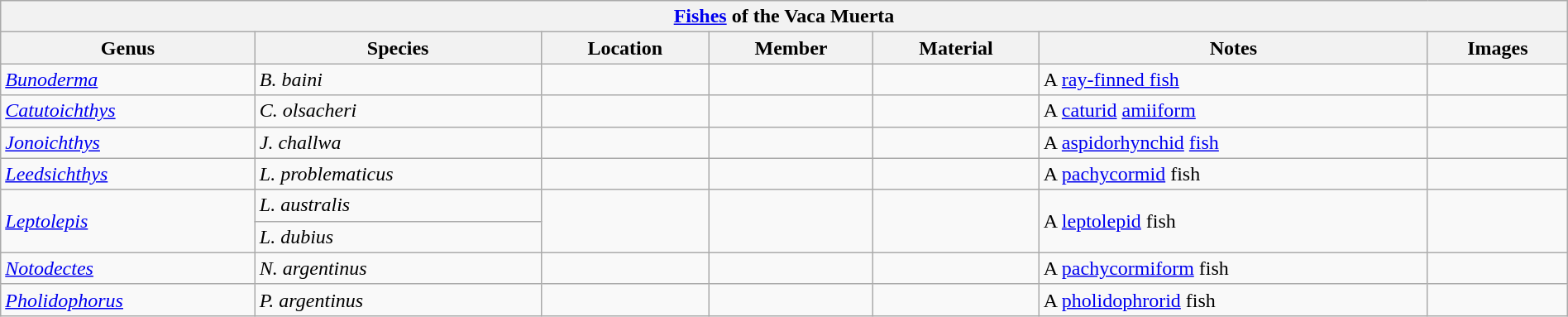<table class="wikitable" style="margin:auto; width:100%;">
<tr>
<th colspan="7" align="center"><a href='#'>Fishes</a> of the Vaca Muerta</th>
</tr>
<tr>
<th>Genus</th>
<th>Species</th>
<th>Location</th>
<th>Member</th>
<th>Material</th>
<th>Notes</th>
<th>Images</th>
</tr>
<tr>
<td><em><a href='#'>Bunoderma</a></em></td>
<td><em>B. baini</em></td>
<td></td>
<td></td>
<td></td>
<td>A <a href='#'>ray-finned fish</a></td>
<td></td>
</tr>
<tr>
<td><em><a href='#'>Catutoichthys</a></em></td>
<td><em>C. olsacheri</em></td>
<td></td>
<td></td>
<td></td>
<td>A <a href='#'>caturid</a> <a href='#'>amiiform</a></td>
<td></td>
</tr>
<tr>
<td><em><a href='#'>Jonoichthys</a></em></td>
<td><em>J. challwa</em></td>
<td></td>
<td></td>
<td></td>
<td>A <a href='#'>aspidorhynchid</a> <a href='#'>fish</a></td>
<td></td>
</tr>
<tr>
<td><em><a href='#'>Leedsichthys</a></em></td>
<td><em>L. problematicus</em></td>
<td></td>
<td></td>
<td></td>
<td>A <a href='#'>pachycormid</a> fish</td>
<td></td>
</tr>
<tr>
<td rowspan=2><em><a href='#'>Leptolepis</a></em></td>
<td><em>L. australis</em></td>
<td rowspan=2></td>
<td rowspan=2></td>
<td rowspan=2></td>
<td rowspan=2>A <a href='#'>leptolepid</a> fish</td>
<td rowspan=2></td>
</tr>
<tr>
<td><em>L. dubius</em></td>
</tr>
<tr>
<td><em><a href='#'>Notodectes</a></em></td>
<td><em>N. argentinus</em></td>
<td></td>
<td></td>
<td></td>
<td>A <a href='#'>pachycormiform</a> fish</td>
<td></td>
</tr>
<tr>
<td><em><a href='#'>Pholidophorus</a></em></td>
<td><em>P. argentinus</em></td>
<td></td>
<td></td>
<td></td>
<td>A <a href='#'>pholidophrorid</a> fish</td>
<td></td>
</tr>
</table>
